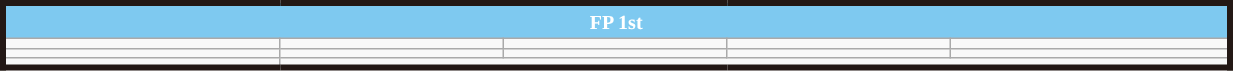<table class="wikitable mw-collapsible mw-collapsed" style="width:65%; font-size:smaller; border:solid 4px #231815">
<tr style="text-align:center; background-color:#7EC9F0; color:#FFFFFF; font-weight:bold;">
<td colspan="5">FP 1st</td>
</tr>
<tr>
<td></td>
<td></td>
<td></td>
<td></td>
<td></td>
</tr>
<tr>
<td></td>
<td></td>
<td></td>
<td></td>
<td></td>
</tr>
<tr>
<td></td>
</tr>
<tr>
</tr>
</table>
